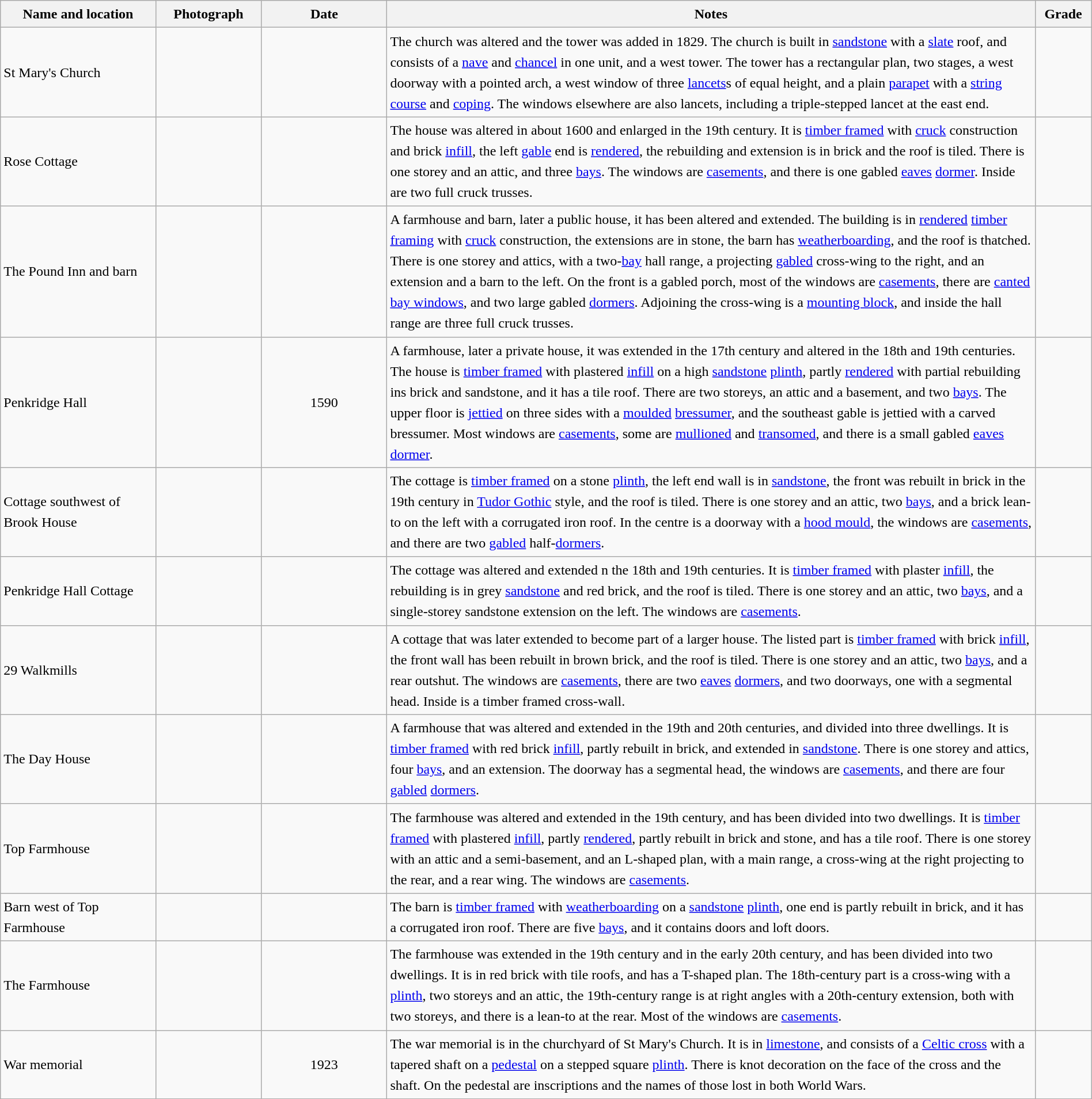<table class="wikitable sortable plainrowheaders" style="width:100%; border:0; text-align:left; line-height:150%;">
<tr>
<th scope="col"  style="width:150px">Name and location</th>
<th scope="col"  style="width:100px" class="unsortable">Photograph</th>
<th scope="col"  style="width:120px">Date</th>
<th scope="col"  style="width:650px" class="unsortable">Notes</th>
<th scope="col"  style="width:50px">Grade</th>
</tr>
<tr>
<td>St Mary's Church<br><small></small></td>
<td></td>
<td align="center"></td>
<td>The church was altered and the tower was added in 1829.  The church is built in <a href='#'>sandstone</a> with a <a href='#'>slate</a> roof, and consists of a <a href='#'>nave</a> and <a href='#'>chancel</a> in one unit, and a west tower.  The tower has a rectangular plan, two stages, a west doorway with a pointed arch, a west window of three <a href='#'>lancets</a>s of equal height, and a plain <a href='#'>parapet</a> with a <a href='#'>string course</a> and <a href='#'>coping</a>.  The windows elsewhere are also lancets, including a triple-stepped lancet at the east end.</td>
<td align="center" ></td>
</tr>
<tr>
<td>Rose Cottage<br><small></small></td>
<td></td>
<td align="center"></td>
<td>The house was altered in about 1600 and enlarged in the 19th century.  It is <a href='#'>timber framed</a> with <a href='#'>cruck</a> construction and brick <a href='#'>infill</a>, the left <a href='#'>gable</a> end is <a href='#'>rendered</a>, the rebuilding and extension is in brick and the roof is tiled.  There is one storey and an attic, and three <a href='#'>bays</a>.  The windows are <a href='#'>casements</a>, and there is one gabled <a href='#'>eaves</a> <a href='#'>dormer</a>.  Inside are two full cruck trusses.</td>
<td align="center" ></td>
</tr>
<tr>
<td>The Pound Inn and barn<br><small></small></td>
<td></td>
<td align="center"></td>
<td>A farmhouse and barn, later a public house, it has been altered and extended.  The building is in <a href='#'>rendered</a> <a href='#'>timber framing</a> with <a href='#'>cruck</a> construction, the extensions are in stone, the barn has <a href='#'>weatherboarding</a>, and the roof is thatched.  There is one storey and attics, with a two-<a href='#'>bay</a> hall range, a projecting <a href='#'>gabled</a> cross-wing to the right, and an extension and a barn to the left.  On the front is a gabled porch, most of the windows are <a href='#'>casements</a>, there are <a href='#'>canted</a> <a href='#'>bay windows</a>, and two large gabled <a href='#'>dormers</a>.  Adjoining the cross-wing is a <a href='#'>mounting block</a>, and inside the hall range are three full cruck trusses.</td>
<td align="center" ></td>
</tr>
<tr>
<td>Penkridge Hall<br><small></small></td>
<td></td>
<td align="center">1590</td>
<td>A farmhouse, later a private house, it was extended in the 17th century and altered in the 18th and 19th centuries.  The house is <a href='#'>timber framed</a> with plastered <a href='#'>infill</a> on a high <a href='#'>sandstone</a> <a href='#'>plinth</a>, partly <a href='#'>rendered</a> with partial rebuilding ins brick and sandstone, and it has a tile roof.  There are two storeys, an attic and a basement, and two <a href='#'>bays</a>.  The upper floor is <a href='#'>jettied</a> on three sides with a <a href='#'>moulded</a> <a href='#'>bressumer</a>, and the southeast gable is jettied with a carved bressumer.  Most windows are <a href='#'>casements</a>, some are <a href='#'>mullioned</a> and <a href='#'>transomed</a>, and there is a small gabled <a href='#'>eaves</a> <a href='#'>dormer</a>.</td>
<td align="center" ></td>
</tr>
<tr>
<td>Cottage southwest of Brook House<br><small></small></td>
<td></td>
<td align="center"></td>
<td>The cottage is <a href='#'>timber framed</a> on a stone <a href='#'>plinth</a>, the left end wall is in <a href='#'>sandstone</a>, the front was rebuilt in brick in the 19th century in <a href='#'>Tudor Gothic</a> style, and the roof is tiled.  There is one storey and an attic, two <a href='#'>bays</a>, and a brick lean-to on the left with a corrugated iron roof.  In the centre is a doorway with a <a href='#'>hood mould</a>, the windows are <a href='#'>casements</a>, and there are two <a href='#'>gabled</a> half-<a href='#'>dormers</a>.</td>
<td align="center" ></td>
</tr>
<tr>
<td>Penkridge Hall Cottage<br><small></small></td>
<td></td>
<td align="center"></td>
<td>The cottage was altered and extended n the 18th and 19th centuries.  It is <a href='#'>timber framed</a> with plaster <a href='#'>infill</a>, the rebuilding is in grey <a href='#'>sandstone</a> and red brick, and the roof is tiled.  There is one storey and an attic, two <a href='#'>bays</a>, and a single-storey sandstone extension on the left.  The windows are <a href='#'>casements</a>.</td>
<td align="center" ></td>
</tr>
<tr>
<td>29 Walkmills<br><small></small></td>
<td></td>
<td align="center"></td>
<td>A cottage that was later extended to become part of a larger house.  The listed part is <a href='#'>timber framed</a> with brick <a href='#'>infill</a>, the front wall has been rebuilt in brown brick, and the roof is tiled.  There is one storey and an attic, two <a href='#'>bays</a>, and a rear outshut.  The windows are <a href='#'>casements</a>, there are two <a href='#'>eaves</a> <a href='#'>dormers</a>, and two doorways, one with a segmental head.  Inside is a timber framed cross-wall.</td>
<td align="center" ></td>
</tr>
<tr>
<td>The Day House<br><small></small></td>
<td></td>
<td align="center"></td>
<td>A farmhouse that was altered and extended in the 19th and 20th centuries, and divided into three dwellings.  It is <a href='#'>timber framed</a> with red brick <a href='#'>infill</a>, partly rebuilt in brick, and extended in <a href='#'>sandstone</a>.  There is one storey and attics, four <a href='#'>bays</a>, and an extension.  The doorway has a segmental head, the windows are <a href='#'>casements</a>, and there are four <a href='#'>gabled</a> <a href='#'>dormers</a>.</td>
<td align="center" ></td>
</tr>
<tr>
<td>Top Farmhouse<br><small></small></td>
<td></td>
<td align="center"></td>
<td>The farmhouse was altered and extended in the 19th century, and has been divided into two dwellings.  It is <a href='#'>timber framed</a> with plastered <a href='#'>infill</a>, partly <a href='#'>rendered</a>, partly rebuilt in brick and stone, and has a tile roof.  There is one storey with an attic and a semi-basement, and an L-shaped plan, with a main range, a cross-wing at the right projecting to the rear, and a rear wing.  The windows are <a href='#'>casements</a>.</td>
<td align="center" ></td>
</tr>
<tr>
<td>Barn west of Top Farmhouse<br><small></small></td>
<td></td>
<td align="center"></td>
<td>The barn is <a href='#'>timber framed</a> with <a href='#'>weatherboarding</a> on a <a href='#'>sandstone</a> <a href='#'>plinth</a>, one end is partly rebuilt in brick, and it has a corrugated iron roof.  There are five <a href='#'>bays</a>, and it contains doors and loft doors.</td>
<td align="center" ></td>
</tr>
<tr>
<td>The Farmhouse<br><small></small></td>
<td></td>
<td align="center"></td>
<td>The farmhouse was extended in the 19th century and in the early 20th century, and has been divided into two dwellings.  It is in red brick with tile roofs, and has a T-shaped plan.  The 18th-century part is a cross-wing with a <a href='#'>plinth</a>, two storeys and an attic, the 19th-century range is at right angles with a 20th-century extension, both with two storeys, and there is a lean-to at the rear.  Most of the windows are <a href='#'>casements</a>.</td>
<td align="center" ></td>
</tr>
<tr>
<td>War memorial<br><small></small></td>
<td></td>
<td align="center">1923</td>
<td>The war memorial is in the churchyard of St Mary's Church.  It is in <a href='#'>limestone</a>, and consists of a <a href='#'>Celtic cross</a> with a tapered shaft on a <a href='#'>pedestal</a> on a stepped square <a href='#'>plinth</a>.  There is knot decoration on the face of the cross and the shaft.  On the pedestal are inscriptions and the names of those lost in both World Wars.</td>
<td align="center" ></td>
</tr>
<tr>
</tr>
</table>
